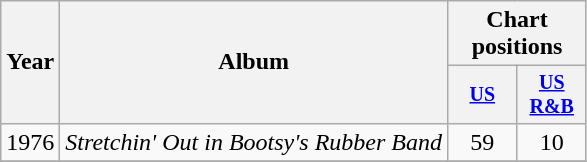<table class="wikitable" style="text-align:center;">
<tr>
<th rowspan="2">Year</th>
<th rowspan="2">Album</th>
<th colspan="2">Chart positions</th>
</tr>
<tr style="font-size:smaller;">
<th width="40"><a href='#'>US</a></th>
<th width="40"><a href='#'>US<br>R&B</a></th>
</tr>
<tr>
<td rowspan="1">1976</td>
<td align="left"><em>Stretchin' Out in Bootsy's Rubber Band</em></td>
<td>59</td>
<td>10</td>
</tr>
<tr>
</tr>
</table>
